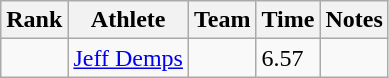<table class="wikitable sortable">
<tr>
<th>Rank</th>
<th>Athlete</th>
<th>Team</th>
<th>Time</th>
<th>Notes</th>
</tr>
<tr>
<td align=center></td>
<td><a href='#'>Jeff Demps</a></td>
<td></td>
<td>6.57</td>
<td></td>
</tr>
</table>
